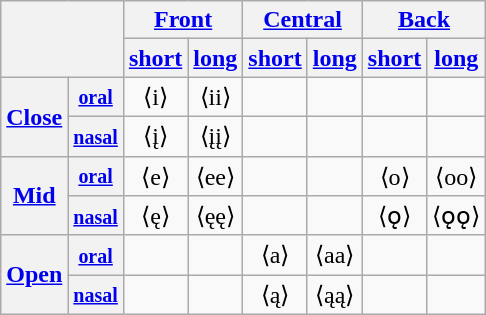<table class="wikitable">
<tr align="center">
<th colspan="2" rowspan="2"> </th>
<th colspan="2"><a href='#'>Front</a></th>
<th colspan="2"><a href='#'>Central</a></th>
<th colspan="2"><a href='#'>Back</a></th>
</tr>
<tr class="small">
<th><a href='#'>short</a></th>
<th><a href='#'>long</a></th>
<th><a href='#'>short</a></th>
<th><a href='#'>long</a></th>
<th><a href='#'>short</a></th>
<th><a href='#'>long</a></th>
</tr>
<tr align="center">
<th rowspan="2"><a href='#'>Close</a></th>
<th><small><a href='#'>oral</a></small></th>
<td> ⟨i⟩</td>
<td> ⟨ii⟩</td>
<td> </td>
<td> </td>
<td> </td>
<td> </td>
</tr>
<tr align="center">
<th><small><a href='#'>nasal</a></small></th>
<td> ⟨į⟩</td>
<td> ⟨įį⟩</td>
<td> </td>
<td> </td>
<td> </td>
<td> </td>
</tr>
<tr align="center">
<th rowspan="2"><a href='#'>Mid</a></th>
<th><small><a href='#'>oral</a></small></th>
<td> ⟨e⟩</td>
<td> ⟨ee⟩</td>
<td> </td>
<td> </td>
<td> ⟨o⟩</td>
<td> ⟨oo⟩</td>
</tr>
<tr align="center">
<th><small> <a href='#'>nasal</a></small></th>
<td> ⟨ę⟩</td>
<td> ⟨ęę⟩</td>
<td> </td>
<td> </td>
<td> ⟨ǫ⟩</td>
<td> ⟨ǫǫ⟩</td>
</tr>
<tr align="center">
<th rowspan="2"><a href='#'>Open</a></th>
<th><small><a href='#'>oral</a></small></th>
<td> </td>
<td> </td>
<td> ⟨a⟩</td>
<td> ⟨aa⟩</td>
<td> </td>
<td> </td>
</tr>
<tr align="center">
<th><small> <a href='#'>nasal</a></small></th>
<td> </td>
<td> </td>
<td> ⟨ą⟩</td>
<td> ⟨ąą⟩</td>
<td> </td>
<td> </td>
</tr>
</table>
